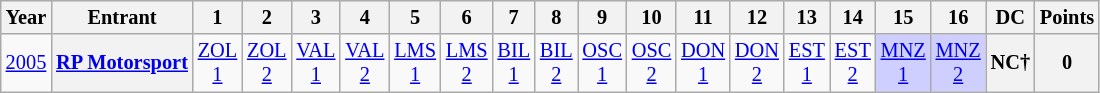<table class="wikitable" style="text-align:center; font-size:85%">
<tr>
<th>Year</th>
<th>Entrant</th>
<th>1</th>
<th>2</th>
<th>3</th>
<th>4</th>
<th>5</th>
<th>6</th>
<th>7</th>
<th>8</th>
<th>9</th>
<th>10</th>
<th>11</th>
<th>12</th>
<th>13</th>
<th>14</th>
<th>15</th>
<th>16</th>
<th>DC</th>
<th>Points</th>
</tr>
<tr>
<td><a href='#'>2005</a></td>
<th nowrap><a href='#'>RP Motorsport</a></th>
<td><a href='#'>ZOL<br>1</a></td>
<td><a href='#'>ZOL<br>2</a></td>
<td><a href='#'>VAL<br>1</a></td>
<td><a href='#'>VAL<br>2</a></td>
<td><a href='#'>LMS<br>1</a></td>
<td><a href='#'>LMS<br>2</a></td>
<td><a href='#'>BIL<br>1</a></td>
<td><a href='#'>BIL<br>2</a></td>
<td><a href='#'>OSC<br>1</a></td>
<td><a href='#'>OSC<br>2</a></td>
<td><a href='#'>DON<br>1</a></td>
<td><a href='#'>DON<br>2</a></td>
<td><a href='#'>EST<br>1</a></td>
<td><a href='#'>EST<br>2</a></td>
<td style="background:#cfcfff;"><a href='#'>MNZ<br>1</a><br></td>
<td style="background:#cfcfff;"><a href='#'>MNZ<br>2</a><br></td>
<th>NC†</th>
<th>0</th>
</tr>
</table>
